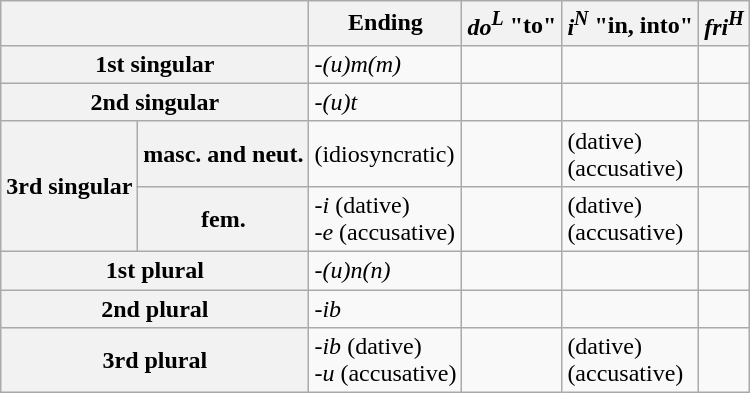<table class="wikitable">
<tr>
<th colspan=2></th>
<th>Ending</th>
<th><em>do<sup>L</sup></em> "to"</th>
<th><em>i<sup>N</sup></em> "in, into"</th>
<th><em>fri<sup>H</sup></em></th>
</tr>
<tr>
<th colspan=2>1st singular</th>
<td><em>-(u)m(m)</em></td>
<td></td>
<td></td>
<td></td>
</tr>
<tr>
<th colspan=2>2nd singular</th>
<td><em>-(u)t</em></td>
<td></td>
<td></td>
<td></td>
</tr>
<tr>
<th rowspan=2>3rd singular</th>
<th>masc. and neut.</th>
<td>(idiosyncratic)</td>
<td></td>
<td> (dative) <br> (accusative)</td>
<td></td>
</tr>
<tr>
<th>fem.</th>
<td><em>-i</em> (dative) <br><em>-e</em> (accusative)</td>
<td></td>
<td> (dative) <br> (accusative)</td>
<td></td>
</tr>
<tr>
<th colspan=2>1st plural</th>
<td><em>-(u)n(n)</em></td>
<td></td>
<td></td>
<td></td>
</tr>
<tr>
<th colspan=2>2nd plural</th>
<td><em>-ib</em></td>
<td></td>
<td></td>
<td></td>
</tr>
<tr>
<th colspan=2>3rd plural</th>
<td><em>-ib</em> (dative) <br> <em>-u</em> (accusative)</td>
<td></td>
<td> (dative) <br> (accusative)</td>
<td></td>
</tr>
</table>
